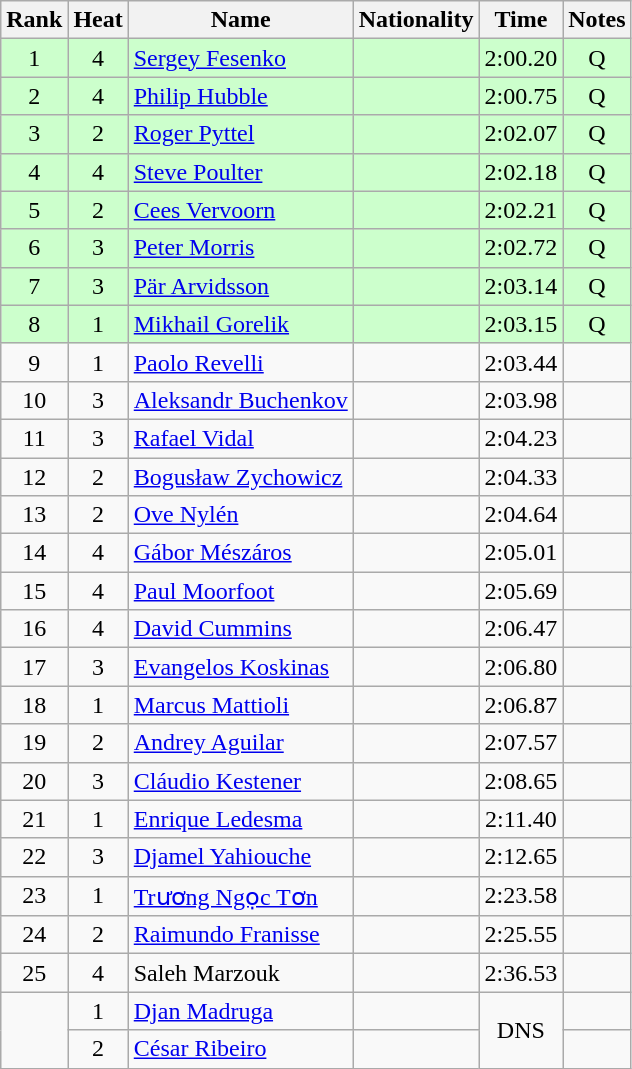<table class="wikitable sortable" style="text-align:center">
<tr>
<th>Rank</th>
<th>Heat</th>
<th>Name</th>
<th>Nationality</th>
<th>Time</th>
<th>Notes</th>
</tr>
<tr bgcolor=ccffcc>
<td>1</td>
<td>4</td>
<td align=left><a href='#'>Sergey Fesenko</a></td>
<td align=left></td>
<td>2:00.20</td>
<td>Q</td>
</tr>
<tr bgcolor=ccffcc>
<td>2</td>
<td>4</td>
<td align=left><a href='#'>Philip Hubble</a></td>
<td align=left></td>
<td>2:00.75</td>
<td>Q</td>
</tr>
<tr bgcolor=ccffcc>
<td>3</td>
<td>2</td>
<td align=left><a href='#'>Roger Pyttel</a></td>
<td align=left></td>
<td>2:02.07</td>
<td>Q</td>
</tr>
<tr bgcolor=ccffcc>
<td>4</td>
<td>4</td>
<td align=left><a href='#'>Steve Poulter</a></td>
<td align=left></td>
<td>2:02.18</td>
<td>Q</td>
</tr>
<tr bgcolor=ccffcc>
<td>5</td>
<td>2</td>
<td align=left><a href='#'>Cees Vervoorn</a></td>
<td align=left></td>
<td>2:02.21</td>
<td>Q</td>
</tr>
<tr bgcolor=ccffcc>
<td>6</td>
<td>3</td>
<td align=left><a href='#'>Peter Morris</a></td>
<td align=left></td>
<td>2:02.72</td>
<td>Q</td>
</tr>
<tr bgcolor=ccffcc>
<td>7</td>
<td>3</td>
<td align=left><a href='#'>Pär Arvidsson</a></td>
<td align=left></td>
<td>2:03.14</td>
<td>Q</td>
</tr>
<tr bgcolor=ccffcc>
<td>8</td>
<td>1</td>
<td align=left><a href='#'>Mikhail Gorelik</a></td>
<td align=left></td>
<td>2:03.15</td>
<td>Q</td>
</tr>
<tr>
<td>9</td>
<td>1</td>
<td align=left><a href='#'>Paolo Revelli</a></td>
<td align=left></td>
<td>2:03.44</td>
<td></td>
</tr>
<tr>
<td>10</td>
<td>3</td>
<td align=left><a href='#'>Aleksandr Buchenkov</a></td>
<td align=left></td>
<td>2:03.98</td>
<td></td>
</tr>
<tr>
<td>11</td>
<td>3</td>
<td align=left><a href='#'>Rafael Vidal</a></td>
<td align=left></td>
<td>2:04.23</td>
<td></td>
</tr>
<tr>
<td>12</td>
<td>2</td>
<td align=left><a href='#'>Bogusław Zychowicz</a></td>
<td align=left></td>
<td>2:04.33</td>
<td></td>
</tr>
<tr>
<td>13</td>
<td>2</td>
<td align=left><a href='#'>Ove Nylén</a></td>
<td align=left></td>
<td>2:04.64</td>
<td></td>
</tr>
<tr>
<td>14</td>
<td>4</td>
<td align=left><a href='#'>Gábor Mészáros</a></td>
<td align=left></td>
<td>2:05.01</td>
<td></td>
</tr>
<tr>
<td>15</td>
<td>4</td>
<td align=left><a href='#'>Paul Moorfoot</a></td>
<td align=left></td>
<td>2:05.69</td>
<td></td>
</tr>
<tr>
<td>16</td>
<td>4</td>
<td align=left><a href='#'>David Cummins</a></td>
<td align=left></td>
<td>2:06.47</td>
<td></td>
</tr>
<tr>
<td>17</td>
<td>3</td>
<td align=left><a href='#'>Evangelos Koskinas</a></td>
<td align=left></td>
<td>2:06.80</td>
<td></td>
</tr>
<tr>
<td>18</td>
<td>1</td>
<td align=left><a href='#'>Marcus Mattioli</a></td>
<td align=left></td>
<td>2:06.87</td>
<td></td>
</tr>
<tr>
<td>19</td>
<td>2</td>
<td align=left><a href='#'>Andrey Aguilar</a></td>
<td align=left></td>
<td>2:07.57</td>
<td></td>
</tr>
<tr>
<td>20</td>
<td>3</td>
<td align=left><a href='#'>Cláudio Kestener</a></td>
<td align=left></td>
<td>2:08.65</td>
<td></td>
</tr>
<tr>
<td>21</td>
<td>1</td>
<td align=left><a href='#'>Enrique Ledesma</a></td>
<td align=left></td>
<td>2:11.40</td>
<td></td>
</tr>
<tr>
<td>22</td>
<td>3</td>
<td align=left><a href='#'>Djamel Yahiouche</a></td>
<td align=left></td>
<td>2:12.65</td>
<td></td>
</tr>
<tr>
<td>23</td>
<td>1</td>
<td align=left><a href='#'>Trương Ngọc Tơn</a></td>
<td align=left></td>
<td>2:23.58</td>
<td></td>
</tr>
<tr>
<td>24</td>
<td>2</td>
<td align=left><a href='#'>Raimundo Franisse</a></td>
<td align=left></td>
<td>2:25.55</td>
<td></td>
</tr>
<tr>
<td>25</td>
<td>4</td>
<td align=left>Saleh Marzouk</td>
<td align=left></td>
<td>2:36.53</td>
<td></td>
</tr>
<tr>
<td rowspan=2></td>
<td>1</td>
<td align=left><a href='#'>Djan Madruga</a></td>
<td align=left></td>
<td rowspan=2>DNS</td>
<td></td>
</tr>
<tr>
<td>2</td>
<td align=left><a href='#'>César Ribeiro</a></td>
<td align=left></td>
<td></td>
</tr>
</table>
